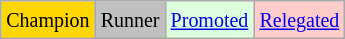<table class="wikitable">
<tr>
<td bgcolor=gold><small>Champion</small></td>
<td bgcolor=silver><small>Runner</small></td>
<td bgcolor="#DDFFDD"><small><a href='#'>Promoted</a></small></td>
<td bgcolor="#FFCCCC"><small><a href='#'>Relegated</a></small></td>
</tr>
</table>
